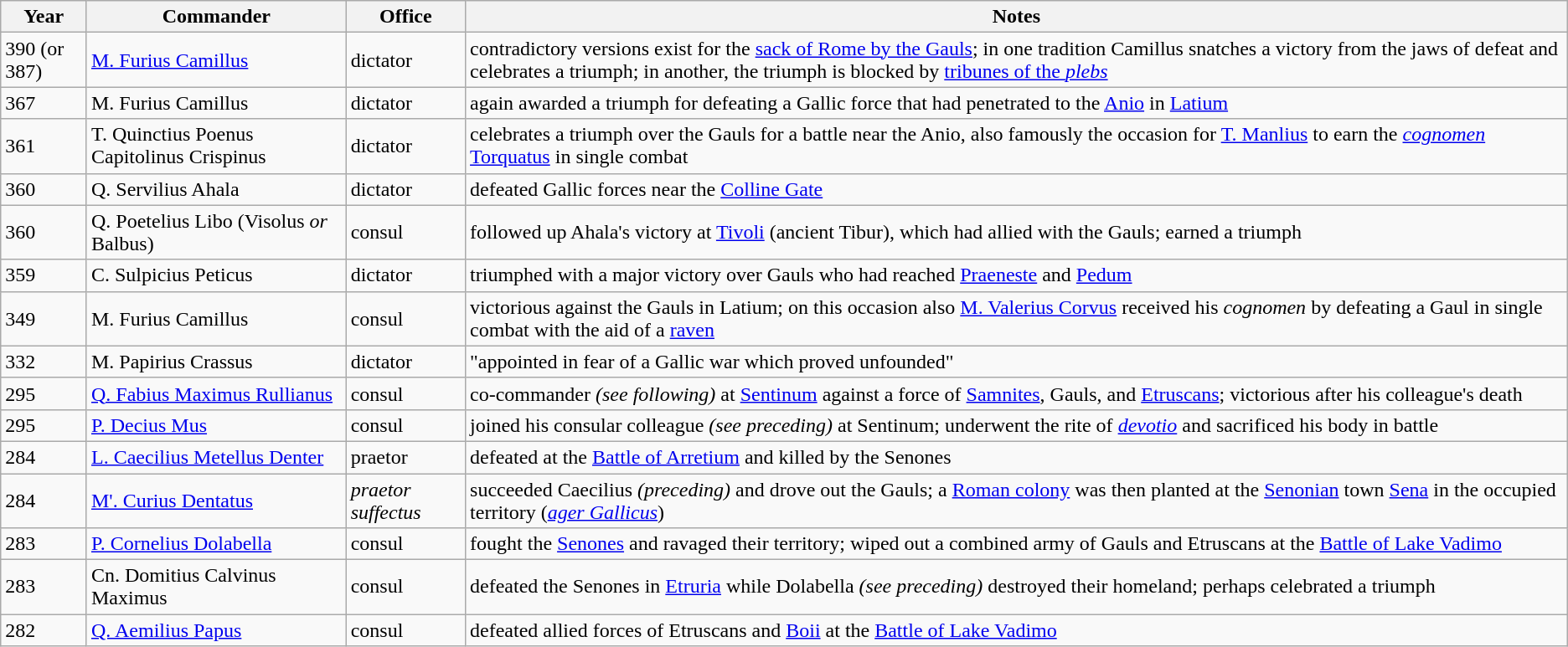<table class="wikitable">
<tr>
<th>Year</th>
<th>Commander</th>
<th>Office</th>
<th>Notes</th>
</tr>
<tr>
<td>390 (or 387)</td>
<td><a href='#'>M. Furius Camillus</a></td>
<td>dictator</td>
<td>contradictory versions exist for the <a href='#'>sack of Rome by the Gauls</a>; in one tradition Camillus snatches a victory from the jaws of defeat and celebrates a triumph; in another, the triumph is blocked by <a href='#'>tribunes of the <em>plebs</em></a></td>
</tr>
<tr>
<td>367</td>
<td>M. Furius Camillus</td>
<td>dictator</td>
<td>again awarded a triumph for defeating a Gallic force that had penetrated to the <a href='#'>Anio</a> in <a href='#'>Latium</a></td>
</tr>
<tr>
<td>361</td>
<td>T. Quinctius Poenus Capitolinus Crispinus</td>
<td>dictator</td>
<td>celebrates a triumph over the Gauls for a battle near the Anio, also famously the occasion for <a href='#'>T. Manlius</a> to earn the <em><a href='#'>cognomen</a></em> <a href='#'>Torquatus</a> in single combat</td>
</tr>
<tr>
<td>360</td>
<td>Q. Servilius Ahala</td>
<td>dictator</td>
<td>defeated Gallic forces near the <a href='#'>Colline Gate</a></td>
</tr>
<tr>
<td>360</td>
<td>Q. Poetelius Libo (Visolus <em>or</em> Balbus)</td>
<td>consul</td>
<td>followed up Ahala's victory at <a href='#'>Tivoli</a> (ancient Tibur), which had allied with the Gauls; earned a triumph</td>
</tr>
<tr>
<td>359</td>
<td>C. Sulpicius Peticus</td>
<td>dictator</td>
<td>triumphed with a major victory over Gauls who had reached <a href='#'>Praeneste</a> and <a href='#'>Pedum</a></td>
</tr>
<tr>
<td>349</td>
<td>M. Furius Camillus</td>
<td>consul</td>
<td>victorious against the Gauls in Latium; on this occasion also <a href='#'>M. Valerius Corvus</a> received his <em>cognomen</em> by defeating a Gaul in single combat with the aid of a <a href='#'>raven</a></td>
</tr>
<tr>
<td>332</td>
<td>M. Papirius Crassus</td>
<td>dictator</td>
<td>"appointed in fear of a Gallic war which proved unfounded"</td>
</tr>
<tr>
<td>295</td>
<td><a href='#'>Q. Fabius Maximus Rullianus</a></td>
<td>consul</td>
<td>co-commander <em>(see following)</em> at <a href='#'>Sentinum</a> against a force of <a href='#'>Samnites</a>, Gauls, and <a href='#'>Etruscans</a>; victorious after his colleague's death</td>
</tr>
<tr>
<td>295</td>
<td><a href='#'>P. Decius Mus</a></td>
<td>consul</td>
<td>joined his consular colleague <em>(see preceding)</em> at Sentinum; underwent the rite of <em><a href='#'>devotio</a></em> and sacrificed his body in battle</td>
</tr>
<tr>
<td>284</td>
<td><a href='#'>L. Caecilius Metellus Denter</a></td>
<td>praetor</td>
<td>defeated at the <a href='#'>Battle of Arretium</a> and killed by the Senones</td>
</tr>
<tr>
<td>284</td>
<td><a href='#'>M'. Curius Dentatus</a></td>
<td><em>praetor suffectus</em></td>
<td>succeeded Caecilius <em>(preceding)</em> and drove out the Gauls; a <a href='#'>Roman colony</a> was then planted at the <a href='#'>Senonian</a> town <a href='#'>Sena</a> in the occupied territory (<em><a href='#'>ager Gallicus</a></em>)</td>
</tr>
<tr>
<td>283</td>
<td><a href='#'>P. Cornelius Dolabella</a></td>
<td>consul</td>
<td>fought the <a href='#'>Senones</a> and ravaged their territory; wiped out a combined army of Gauls and Etruscans at the <a href='#'>Battle of Lake Vadimo</a></td>
</tr>
<tr>
<td>283</td>
<td>Cn. Domitius Calvinus Maximus</td>
<td>consul</td>
<td>defeated the Senones in <a href='#'>Etruria</a> while Dolabella <em>(see preceding)</em> destroyed their homeland; perhaps celebrated a triumph</td>
</tr>
<tr>
<td>282</td>
<td><a href='#'>Q. Aemilius Papus</a></td>
<td>consul</td>
<td>defeated allied forces of Etruscans and <a href='#'>Boii</a> at the <a href='#'>Battle of Lake Vadimo</a></td>
</tr>
</table>
